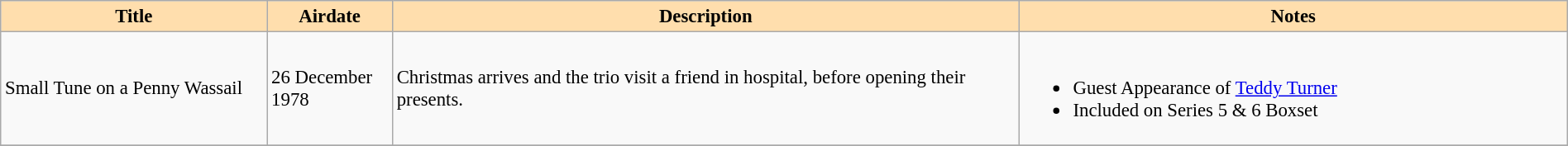<table class="wikitable" width=100% border=1 style="font-size: 95%">
<tr>
<th style="background:#ffdead" width=17%>Title</th>
<th style="background:#ffdead" width=8%>Airdate</th>
<th style="background:#ffdead" width=40%>Description</th>
<th style="background:#ffdead" width=35%>Notes</th>
</tr>
<tr>
<td>Small Tune on a Penny Wassail</td>
<td>26 December 1978</td>
<td>Christmas arrives and the trio visit a friend in hospital, before opening their presents.</td>
<td><br><ul><li>Guest Appearance of <a href='#'>Teddy Turner</a></li><li>Included on Series 5 & 6 Boxset</li></ul></td>
</tr>
<tr>
</tr>
</table>
